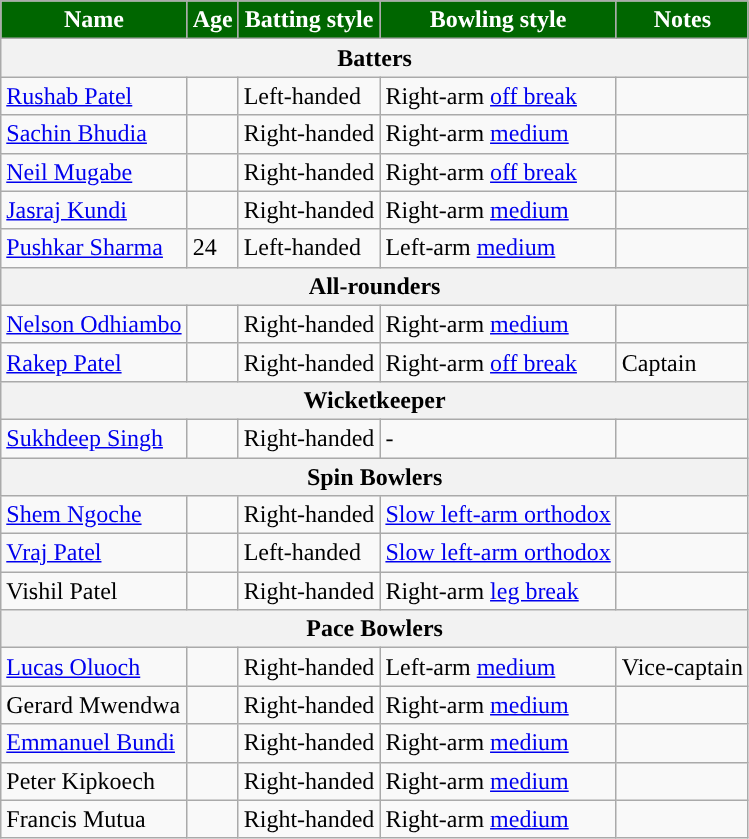<table class="wikitable">
<tr>
<th style="text-align:center; background:#006600; color:white;">Name</th>
<th style="text-align:center; background:#006600; color:white;">Age</th>
<th style="text-align:center; background:#006600; color:white;">Batting style</th>
<th style="text-align:center; background:#006600; color:white;">Bowling style</th>
<th style="text-align:center; background:#006600; color:white;">Notes</th>
</tr>
<tr>
<th colspan="5">Batters</th>
</tr>
<tr>
<td><a href='#'>Rushab Patel</a></td>
<td></td>
<td>Left-handed</td>
<td>Right-arm <a href='#'>off break</a></td>
<td></td>
</tr>
<tr>
<td><a href='#'>Sachin Bhudia</a></td>
<td></td>
<td>Right-handed</td>
<td>Right-arm <a href='#'>medium</a></td>
<td></td>
</tr>
<tr>
<td><a href='#'>Neil Mugabe</a></td>
<td></td>
<td>Right-handed</td>
<td>Right-arm <a href='#'>off break</a></td>
<td></td>
</tr>
<tr>
<td><a href='#'>Jasraj Kundi</a></td>
<td></td>
<td>Right-handed</td>
<td>Right-arm <a href='#'>medium</a></td>
<td></td>
</tr>
<tr>
<td><a href='#'>Pushkar Sharma</a></td>
<td>24</td>
<td>Left-handed</td>
<td>Left-arm <a href='#'>medium</a></td>
<td></td>
</tr>
<tr>
<th colspan="5">All-rounders</th>
</tr>
<tr>
<td><a href='#'>Nelson Odhiambo</a></td>
<td></td>
<td>Right-handed</td>
<td>Right-arm <a href='#'>medium</a></td>
<td></td>
</tr>
<tr>
<td><a href='#'>Rakep Patel</a></td>
<td></td>
<td>Right-handed</td>
<td>Right-arm <a href='#'>off break</a></td>
<td>Captain</td>
</tr>
<tr>
<th colspan="5">Wicketkeeper</th>
</tr>
<tr>
<td><a href='#'>Sukhdeep Singh</a></td>
<td></td>
<td>Right-handed</td>
<td>-</td>
<td></td>
</tr>
<tr>
<th colspan="5">Spin Bowlers</th>
</tr>
<tr>
<td><a href='#'>Shem Ngoche</a></td>
<td></td>
<td>Right-handed</td>
<td><a href='#'>Slow left-arm orthodox</a></td>
<td></td>
</tr>
<tr>
<td><a href='#'>Vraj Patel</a></td>
<td></td>
<td>Left-handed</td>
<td><a href='#'>Slow left-arm orthodox</a></td>
<td></td>
</tr>
<tr>
<td>Vishil Patel</td>
<td></td>
<td>Right-handed</td>
<td>Right-arm <a href='#'>leg break</a></td>
<td></td>
</tr>
<tr>
<th colspan="6">Pace Bowlers</th>
</tr>
<tr>
<td><a href='#'>Lucas Oluoch</a></td>
<td></td>
<td>Right-handed</td>
<td>Left-arm <a href='#'>medium</a></td>
<td>Vice-captain</td>
</tr>
<tr>
<td>Gerard Mwendwa</td>
<td></td>
<td>Right-handed</td>
<td>Right-arm <a href='#'>medium</a></td>
<td></td>
</tr>
<tr>
<td><a href='#'>Emmanuel Bundi</a></td>
<td></td>
<td>Right-handed</td>
<td>Right-arm <a href='#'>medium</a></td>
<td></td>
</tr>
<tr>
<td>Peter Kipkoech</td>
<td></td>
<td>Right-handed</td>
<td>Right-arm <a href='#'>medium</a></td>
<td></td>
</tr>
<tr>
<td>Francis Mutua</td>
<td></td>
<td>Right-handed</td>
<td>Right-arm <a href='#'>medium</a></td>
<td></td>
</tr>
</table>
